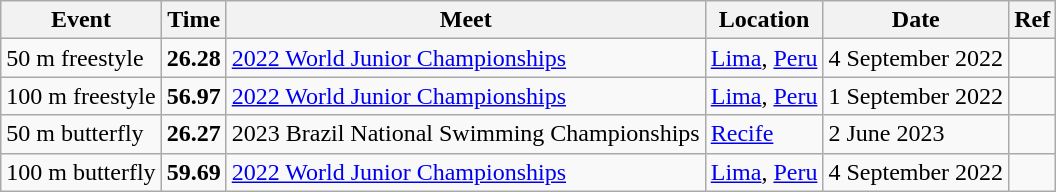<table class="wikitable">
<tr>
<th>Event</th>
<th>Time</th>
<th>Meet</th>
<th>Location</th>
<th>Date</th>
<th>Ref</th>
</tr>
<tr>
<td>50 m freestyle</td>
<td style="text-align:center;"><strong>26.28</strong></td>
<td><a href='#'>2022 World Junior Championships</a></td>
<td><a href='#'>Lima</a>, <a href='#'>Peru</a></td>
<td>4 September 2022</td>
<td style="text-align:center;"></td>
</tr>
<tr>
<td>100 m freestyle</td>
<td style="text-align:center;"><strong>56.97</strong></td>
<td><a href='#'>2022 World Junior Championships</a></td>
<td><a href='#'>Lima</a>, <a href='#'>Peru</a></td>
<td>1 September 2022</td>
<td style="text-align:center;"></td>
</tr>
<tr>
<td>50 m butterfly</td>
<td style="text-align:center;"><strong>26.27</strong></td>
<td>2023 Brazil National Swimming Championships</td>
<td><a href='#'>Recife</a></td>
<td>2 June 2023</td>
<td style="text-align:center;"></td>
</tr>
<tr>
<td>100 m butterfly</td>
<td style="text-align:center;"><strong>59.69</strong></td>
<td><a href='#'>2022 World Junior Championships</a></td>
<td><a href='#'>Lima</a>, <a href='#'>Peru</a></td>
<td>4 September 2022</td>
<td style="text-align:center;"></td>
</tr>
</table>
